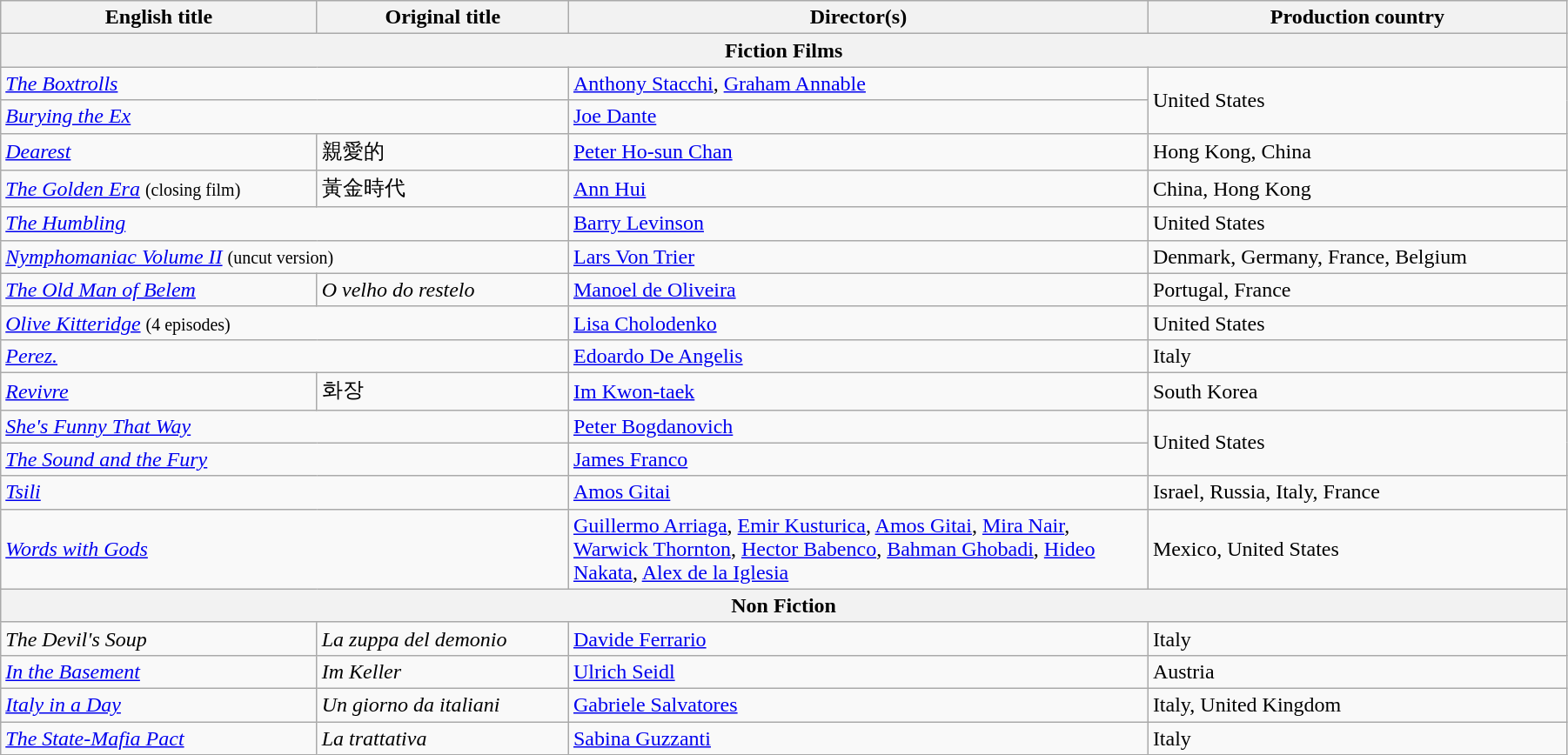<table class="wikitable" width="95%">
<tr>
<th>English title</th>
<th>Original title</th>
<th width="37%">Director(s)</th>
<th>Production country</th>
</tr>
<tr>
<th colspan="4">Fiction Films</th>
</tr>
<tr>
<td colspan=2 data-sort-value="Boxtrolls"><em><a href='#'>The Boxtrolls</a></em></td>
<td data-sort-value="Stacchi"><a href='#'>Anthony Stacchi</a>, <a href='#'>Graham Annable</a></td>
<td rowspan="2">United States</td>
</tr>
<tr>
<td colspan=2><em><a href='#'>Burying the Ex</a></em></td>
<td data-sort-value="Dante"><a href='#'>Joe Dante</a></td>
</tr>
<tr>
<td><em><a href='#'>Dearest</a></em></td>
<td>親愛的</td>
<td data-sort-value="Chan"><a href='#'>Peter Ho-sun Chan</a></td>
<td>Hong Kong, China</td>
</tr>
<tr>
<td data-sort-value="Golden"><em><a href='#'>The Golden Era</a></em> <small>(closing film)</small></td>
<td>黃金時代</td>
<td data-sort-value="Hui"><a href='#'>Ann Hui</a></td>
<td>China, Hong Kong</td>
</tr>
<tr>
<td colspan=2 data-sort-value="Humbling"><em><a href='#'>The Humbling</a></em></td>
<td data-sort-value="Levinson"><a href='#'>Barry Levinson</a></td>
<td>United States</td>
</tr>
<tr>
<td colspan="2"><em><a href='#'>Nymphomaniac Volume II</a></em> <small>(uncut version)</small></td>
<td data-sort-value="Von Trier"><a href='#'>Lars Von Trier</a></td>
<td>Denmark, Germany, France, Belgium</td>
</tr>
<tr>
<td data-sort-value="Old"><em><a href='#'>The Old Man of Belem</a></em></td>
<td data-sort-value="Velho"><em>O velho do restelo</em></td>
<td data-sort-value="Oliveira"><a href='#'>Manoel de Oliveira</a></td>
<td>Portugal, France</td>
</tr>
<tr>
<td colspan="2"><em><a href='#'>Olive Kitteridge</a></em> <small>(4 episodes)</small></td>
<td data-sort-value="Cholodenko"><a href='#'>Lisa Cholodenko</a></td>
<td>United States</td>
</tr>
<tr>
<td colspan="2"><em><a href='#'>Perez.</a></em></td>
<td data-sort-value="De Angelis"><a href='#'>Edoardo De Angelis</a></td>
<td>Italy</td>
</tr>
<tr>
<td><em><a href='#'>Revivre</a></em></td>
<td>화장</td>
<td data-sort-value="Kwon"><a href='#'>Im Kwon-taek</a></td>
<td>South Korea</td>
</tr>
<tr>
<td colspan="2"><em><a href='#'>She's Funny That Way</a></em></td>
<td data-sort-value="Bogdanovich"><a href='#'>Peter Bogdanovich</a></td>
<td rowspan="2">United States</td>
</tr>
<tr>
<td colspan="2" data-sort-value="Sound"><em><a href='#'>The Sound and the Fury</a></em></td>
<td data-sort-value="Franco"><a href='#'>James Franco</a></td>
</tr>
<tr>
<td colspan="2"><em><a href='#'>Tsili</a></em></td>
<td data-sort-value="Gitai"><a href='#'>Amos Gitai</a></td>
<td>Israel, Russia, Italy, France</td>
</tr>
<tr>
<td colspan="2"><em><a href='#'>Words with Gods</a></em></td>
<td data-sort-value="Arriaga"><a href='#'>Guillermo Arriaga</a>, <a href='#'>Emir Kusturica</a>, <a href='#'>Amos Gitai</a>, <a href='#'>Mira Nair</a>, <a href='#'>Warwick Thornton</a>, <a href='#'>Hector Babenco</a>, <a href='#'>Bahman Ghobadi</a>, <a href='#'>Hideo Nakata</a>, <a href='#'>Alex de la Iglesia</a></td>
<td>Mexico, United States</td>
</tr>
<tr>
<th colspan="4">Non Fiction</th>
</tr>
<tr>
<td><em>The Devil's Soup</em></td>
<td><em>La zuppa del demonio</em></td>
<td><a href='#'>Davide Ferrario</a></td>
<td>Italy</td>
</tr>
<tr>
<td><em><a href='#'>In the Basement</a></em></td>
<td><em>Im Keller</em></td>
<td data-sort-value="Seidl"><a href='#'>Ulrich Seidl</a></td>
<td>Austria</td>
</tr>
<tr>
<td><em><a href='#'>Italy in a Day</a></em></td>
<td data-sort-value="Giorno"><em>Un giorno da italiani</em></td>
<td data-sort-value="Salvatores"><a href='#'>Gabriele Salvatores</a></td>
<td>Italy, United Kingdom</td>
</tr>
<tr>
<td data-sort-value="State"><em><a href='#'>The State-Mafia Pact</a></em></td>
<td data-sort-value="Trattativa"><em>La trattativa</em></td>
<td data-sort-value="Guzzanti"><a href='#'>Sabina Guzzanti</a></td>
<td>Italy</td>
</tr>
</table>
